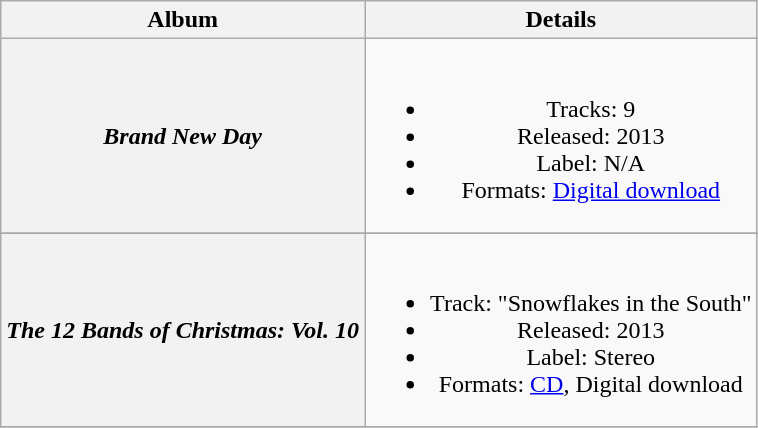<table class="wikitable plainrowheaders" style="text-align:center;">
<tr>
<th scope="col">Album</th>
<th scope="col">Details</th>
</tr>
<tr>
<th scope="row"><em>Brand New Day</em></th>
<td><br><ul><li>Tracks: 9</li><li>Released: 2013</li><li>Label: N/A</li><li>Formats: <a href='#'>Digital download</a></li></ul></td>
</tr>
<tr>
</tr>
<tr>
<th scope="row"><em>The 12 Bands of Christmas: Vol. 10</em></th>
<td><br><ul><li>Track: "Snowflakes in the South"</li><li>Released: 2013</li><li>Label: Stereo</li><li>Formats: <a href='#'>CD</a>, Digital download</li></ul></td>
</tr>
<tr>
</tr>
</table>
